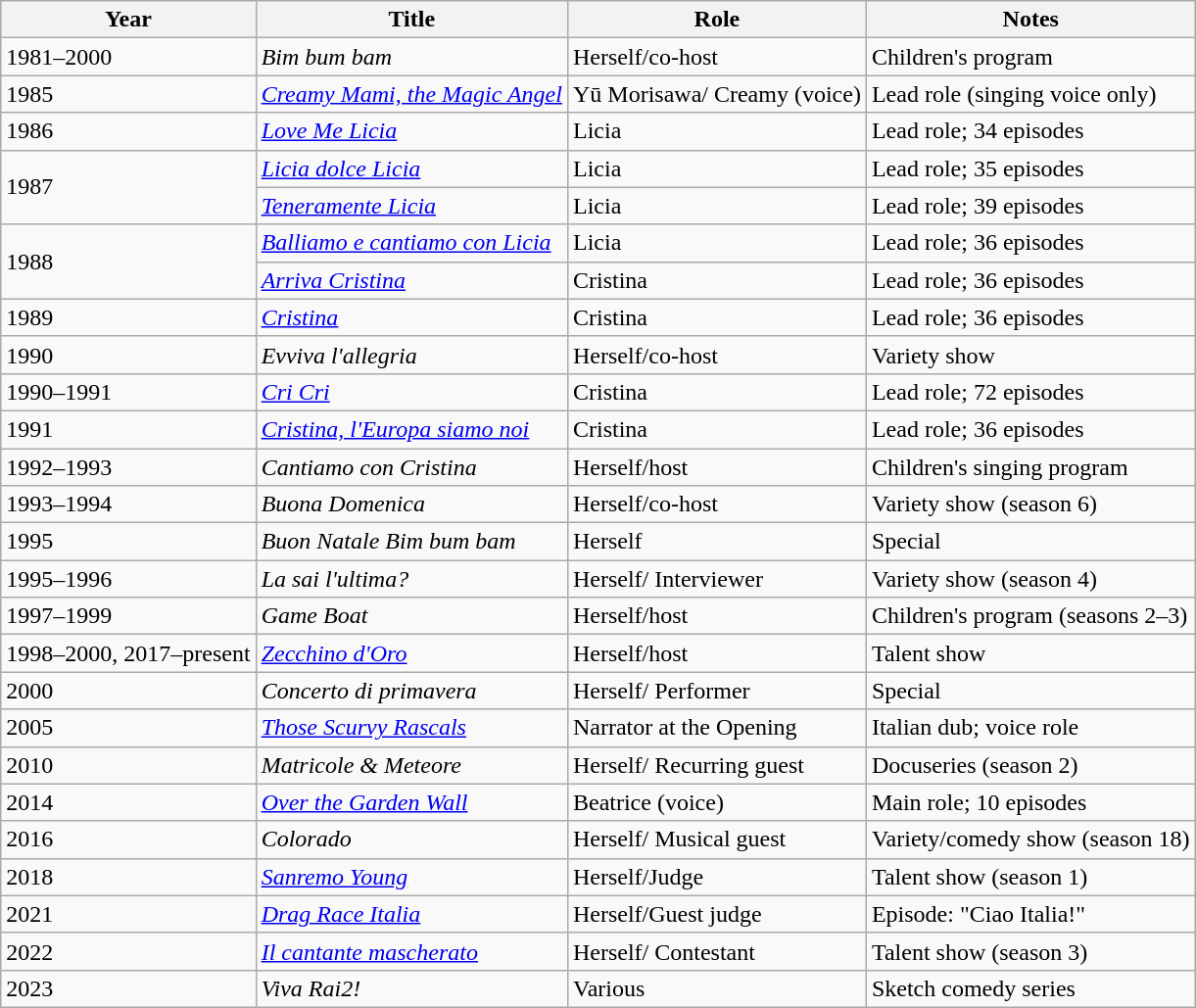<table class="wikitable">
<tr>
<th>Year</th>
<th>Title</th>
<th>Role</th>
<th>Notes</th>
</tr>
<tr>
<td>1981–2000</td>
<td><em>Bim bum bam</em></td>
<td>Herself/co-host</td>
<td>Children's program</td>
</tr>
<tr>
<td>1985</td>
<td><em><a href='#'>Creamy Mami, the Magic Angel</a></em></td>
<td>Yū Morisawa/ Creamy (voice)</td>
<td>Lead role (singing voice only)</td>
</tr>
<tr>
<td>1986</td>
<td><em><a href='#'>Love Me Licia</a></em></td>
<td>Licia</td>
<td>Lead role; 34 episodes</td>
</tr>
<tr>
<td rowspan="2">1987</td>
<td><em><a href='#'>Licia dolce Licia</a></em></td>
<td>Licia</td>
<td>Lead role; 35 episodes</td>
</tr>
<tr>
<td><em><a href='#'>Teneramente Licia</a></em></td>
<td>Licia</td>
<td>Lead role; 39 episodes</td>
</tr>
<tr>
<td rowspan="2">1988</td>
<td><em><a href='#'>Balliamo e cantiamo con Licia</a></em></td>
<td>Licia</td>
<td>Lead role; 36 episodes</td>
</tr>
<tr>
<td><em><a href='#'>Arriva Cristina</a></em></td>
<td>Cristina</td>
<td>Lead role; 36 episodes</td>
</tr>
<tr>
<td>1989</td>
<td><em><a href='#'>Cristina</a></em></td>
<td>Cristina</td>
<td>Lead role; 36 episodes</td>
</tr>
<tr>
<td>1990</td>
<td><em>Evviva l'allegria</em></td>
<td>Herself/co-host</td>
<td>Variety show</td>
</tr>
<tr>
<td>1990–1991</td>
<td><em><a href='#'>Cri Cri</a></em></td>
<td>Cristina</td>
<td>Lead role; 72 episodes</td>
</tr>
<tr>
<td>1991</td>
<td><em><a href='#'>Cristina, l'Europa siamo noi</a></em></td>
<td>Cristina</td>
<td>Lead role; 36 episodes</td>
</tr>
<tr>
<td>1992–1993</td>
<td><em>Cantiamo con Cristina</em></td>
<td>Herself/host</td>
<td>Children's singing program</td>
</tr>
<tr>
<td>1993–1994</td>
<td><em>Buona Domenica</em></td>
<td>Herself/co-host</td>
<td>Variety show (season 6)</td>
</tr>
<tr>
<td>1995</td>
<td><em>Buon Natale Bim bum bam</em></td>
<td>Herself</td>
<td>Special</td>
</tr>
<tr>
<td>1995–1996</td>
<td><em>La sai l'ultima?</em></td>
<td>Herself/ Interviewer</td>
<td>Variety show (season 4)</td>
</tr>
<tr>
<td>1997–1999</td>
<td><em>Game Boat</em></td>
<td>Herself/host</td>
<td>Children's program (seasons 2–3)</td>
</tr>
<tr>
<td>1998–2000, 2017–present</td>
<td><em><a href='#'>Zecchino d'Oro</a></em></td>
<td>Herself/host</td>
<td>Talent show</td>
</tr>
<tr>
<td>2000</td>
<td><em>Concerto di primavera</em></td>
<td>Herself/ Performer</td>
<td>Special</td>
</tr>
<tr>
<td>2005</td>
<td><em><a href='#'>Those Scurvy Rascals</a></em></td>
<td>Narrator at the Opening</td>
<td>Italian dub; voice role</td>
</tr>
<tr>
<td>2010</td>
<td><em>Matricole & Meteore</em></td>
<td>Herself/ Recurring guest</td>
<td>Docuseries (season 2)</td>
</tr>
<tr>
<td>2014</td>
<td><em><a href='#'>Over the Garden Wall</a></em></td>
<td>Beatrice (voice)</td>
<td>Main role; 10 episodes</td>
</tr>
<tr>
<td>2016</td>
<td><em>Colorado</em></td>
<td>Herself/ Musical guest</td>
<td>Variety/comedy show (season 18)</td>
</tr>
<tr>
<td>2018</td>
<td><em><a href='#'>Sanremo Young</a></em></td>
<td>Herself/Judge</td>
<td>Talent show (season 1)</td>
</tr>
<tr>
<td>2021</td>
<td><em><a href='#'>Drag Race Italia</a></em></td>
<td>Herself/Guest judge</td>
<td>Episode: "Ciao Italia!"</td>
</tr>
<tr>
<td>2022</td>
<td><em><a href='#'>Il cantante mascherato</a></em></td>
<td>Herself/ Contestant</td>
<td>Talent show (season 3)</td>
</tr>
<tr>
<td>2023</td>
<td><em>Viva Rai2!</em></td>
<td>Various</td>
<td>Sketch comedy series</td>
</tr>
</table>
